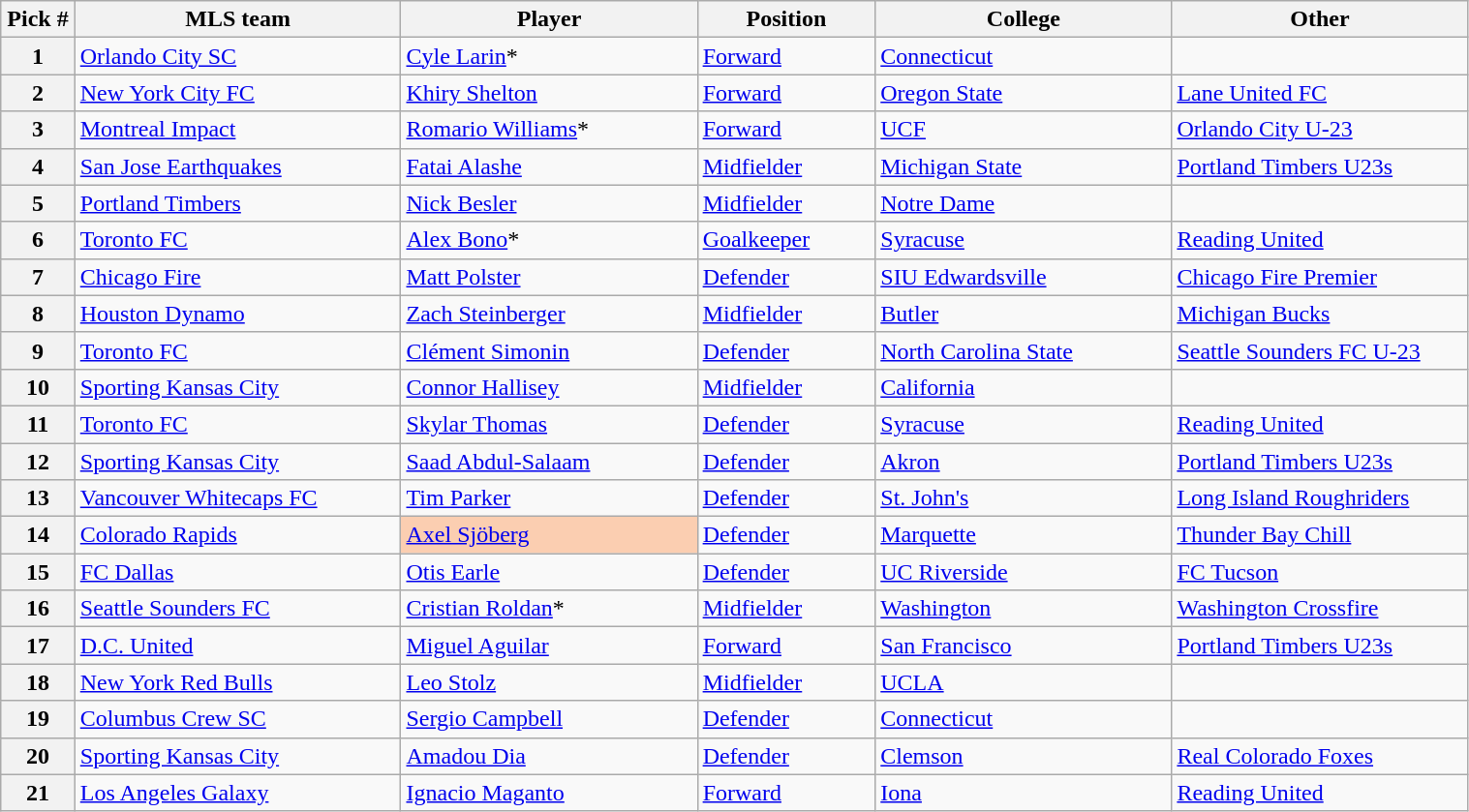<table class="wikitable sortable" style="width:80%">
<tr>
<th width=5%>Pick #</th>
<th width=22%>MLS team</th>
<th width=20%>Player</th>
<th width=12%>Position</th>
<th width=20%>College</th>
<th width=20%>Other</th>
</tr>
<tr>
<th>1</th>
<td><a href='#'>Orlando City SC</a></td>
<td> <a href='#'>Cyle Larin</a>*</td>
<td><a href='#'>Forward</a></td>
<td><a href='#'>Connecticut</a></td>
<td></td>
</tr>
<tr>
<th>2</th>
<td><a href='#'>New York City FC</a></td>
<td> <a href='#'>Khiry Shelton</a></td>
<td><a href='#'>Forward</a></td>
<td><a href='#'>Oregon State</a></td>
<td><a href='#'>Lane United FC</a></td>
</tr>
<tr>
<th>3</th>
<td><a href='#'>Montreal Impact</a></td>
<td> <a href='#'>Romario Williams</a>*</td>
<td><a href='#'>Forward</a></td>
<td><a href='#'>UCF</a></td>
<td><a href='#'>Orlando City U-23</a></td>
</tr>
<tr>
<th>4</th>
<td><a href='#'>San Jose Earthquakes</a></td>
<td> <a href='#'>Fatai Alashe</a></td>
<td><a href='#'>Midfielder</a></td>
<td><a href='#'>Michigan State</a></td>
<td><a href='#'>Portland Timbers U23s</a></td>
</tr>
<tr>
<th>5</th>
<td><a href='#'>Portland Timbers</a></td>
<td> <a href='#'>Nick Besler</a></td>
<td><a href='#'>Midfielder</a></td>
<td><a href='#'>Notre Dame</a></td>
<td></td>
</tr>
<tr>
<th>6</th>
<td><a href='#'>Toronto FC</a></td>
<td> <a href='#'>Alex Bono</a>*</td>
<td><a href='#'>Goalkeeper</a></td>
<td><a href='#'>Syracuse</a></td>
<td><a href='#'>Reading United</a></td>
</tr>
<tr>
<th>7</th>
<td><a href='#'>Chicago Fire</a></td>
<td> <a href='#'>Matt Polster</a></td>
<td><a href='#'>Defender</a></td>
<td><a href='#'>SIU Edwardsville</a></td>
<td><a href='#'>Chicago Fire Premier</a></td>
</tr>
<tr>
<th>8</th>
<td><a href='#'>Houston Dynamo</a></td>
<td> <a href='#'>Zach Steinberger</a></td>
<td><a href='#'>Midfielder</a></td>
<td><a href='#'>Butler</a></td>
<td><a href='#'>Michigan Bucks</a></td>
</tr>
<tr>
<th>9</th>
<td><a href='#'>Toronto FC</a></td>
<td> <a href='#'>Clément Simonin</a></td>
<td><a href='#'>Defender</a></td>
<td><a href='#'>North Carolina State</a></td>
<td><a href='#'>Seattle Sounders FC U-23</a></td>
</tr>
<tr>
<th>10</th>
<td><a href='#'>Sporting Kansas City</a></td>
<td> <a href='#'>Connor Hallisey</a></td>
<td><a href='#'>Midfielder</a></td>
<td><a href='#'>California</a></td>
<td></td>
</tr>
<tr>
<th>11</th>
<td><a href='#'>Toronto FC</a></td>
<td> <a href='#'>Skylar Thomas</a></td>
<td><a href='#'>Defender</a></td>
<td><a href='#'>Syracuse</a></td>
<td><a href='#'>Reading United</a></td>
</tr>
<tr>
<th>12</th>
<td><a href='#'>Sporting Kansas City</a></td>
<td> <a href='#'>Saad Abdul-Salaam</a></td>
<td><a href='#'>Defender</a></td>
<td><a href='#'>Akron</a></td>
<td><a href='#'>Portland Timbers U23s</a></td>
</tr>
<tr>
<th>13</th>
<td><a href='#'>Vancouver Whitecaps FC</a></td>
<td> <a href='#'>Tim Parker</a></td>
<td><a href='#'>Defender</a></td>
<td><a href='#'>St. John's</a></td>
<td><a href='#'>Long Island Roughriders</a></td>
</tr>
<tr>
<th>14</th>
<td><a href='#'>Colorado Rapids</a></td>
<td bgcolor="#FBCEB1"> <a href='#'>Axel Sjöberg</a></td>
<td><a href='#'>Defender</a></td>
<td><a href='#'>Marquette</a></td>
<td><a href='#'>Thunder Bay Chill</a></td>
</tr>
<tr>
<th>15</th>
<td><a href='#'>FC Dallas</a></td>
<td> <a href='#'>Otis Earle</a></td>
<td><a href='#'>Defender</a></td>
<td><a href='#'>UC Riverside</a></td>
<td><a href='#'>FC Tucson</a></td>
</tr>
<tr>
<th>16</th>
<td><a href='#'>Seattle Sounders FC</a></td>
<td> <a href='#'>Cristian Roldan</a>*</td>
<td><a href='#'>Midfielder</a></td>
<td><a href='#'>Washington</a></td>
<td><a href='#'>Washington Crossfire</a></td>
</tr>
<tr>
<th>17</th>
<td><a href='#'>D.C. United</a></td>
<td> <a href='#'>Miguel Aguilar</a></td>
<td><a href='#'>Forward</a></td>
<td><a href='#'>San Francisco</a></td>
<td><a href='#'>Portland Timbers U23s</a></td>
</tr>
<tr>
<th>18</th>
<td><a href='#'>New York Red Bulls</a></td>
<td> <a href='#'>Leo Stolz</a></td>
<td><a href='#'>Midfielder</a></td>
<td><a href='#'>UCLA</a></td>
<td></td>
</tr>
<tr>
<th>19</th>
<td><a href='#'>Columbus Crew SC</a></td>
<td> <a href='#'>Sergio Campbell</a></td>
<td><a href='#'>Defender</a></td>
<td><a href='#'>Connecticut</a></td>
<td></td>
</tr>
<tr>
<th>20</th>
<td><a href='#'>Sporting Kansas City</a></td>
<td> <a href='#'>Amadou Dia</a></td>
<td><a href='#'>Defender</a></td>
<td><a href='#'>Clemson</a></td>
<td><a href='#'>Real Colorado Foxes</a></td>
</tr>
<tr>
<th>21</th>
<td><a href='#'>Los Angeles Galaxy</a></td>
<td> <a href='#'>Ignacio Maganto</a></td>
<td><a href='#'>Forward</a></td>
<td><a href='#'>Iona</a></td>
<td><a href='#'>Reading United</a></td>
</tr>
</table>
